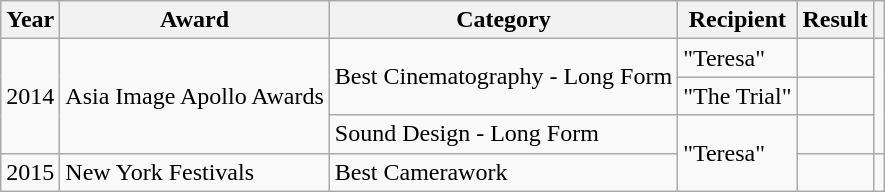<table class="wikitable">
<tr>
<th>Year</th>
<th>Award</th>
<th>Category</th>
<th>Recipient</th>
<th>Result</th>
<th></th>
</tr>
<tr>
<td rowspan=3>2014</td>
<td rowspan=3>Asia Image Apollo Awards</td>
<td rowspan=2>Best Cinematography - Long Form</td>
<td>"Teresa"</td>
<td></td>
<td rowspan=3></td>
</tr>
<tr>
<td>"The Trial"</td>
<td></td>
</tr>
<tr>
<td>Sound Design - Long Form</td>
<td rowspan=2>"Teresa"</td>
<td></td>
</tr>
<tr>
<td>2015</td>
<td>New York Festivals</td>
<td>Best Camerawork</td>
<td></td>
<td></td>
</tr>
</table>
